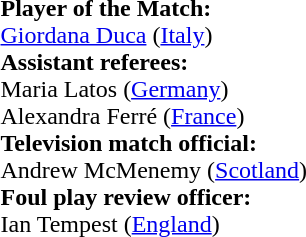<table style="width:100%">
<tr>
<td><br><strong>Player of the Match:</strong>
<br><a href='#'>Giordana Duca</a> (<a href='#'>Italy</a>)<br><strong>Assistant referees:</strong>
<br>Maria Latos (<a href='#'>Germany</a>)
<br>Alexandra Ferré (<a href='#'>France</a>)
<br><strong>Television match official:</strong>
<br>Andrew McMenemy (<a href='#'>Scotland</a>)
<br><strong>Foul play review officer:</strong>
<br>Ian Tempest (<a href='#'>England</a>)</td>
</tr>
</table>
